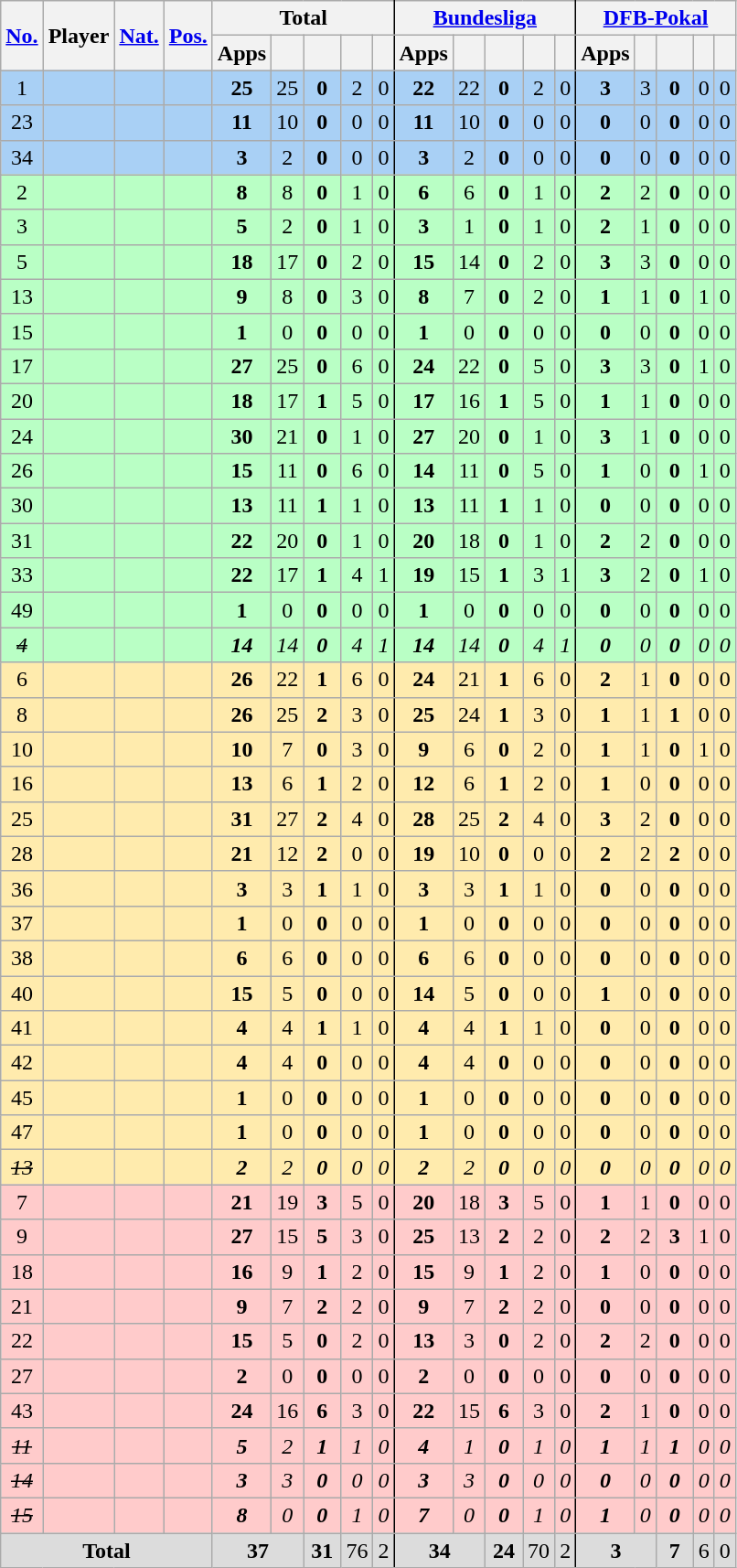<table class="wikitable sortable nowrap" style=text-align:center>
<tr>
<th rowspan="2"><a href='#'>No.</a></th>
<th rowspan="2">Player</th>
<th rowspan="2"><a href='#'>Nat.</a></th>
<th rowspan="2"><a href='#'>Pos.</a></th>
<th colspan="5" style="border-right: 1pt black solid">Total</th>
<th colspan="5" style="border-right: 1pt black solid"><a href='#'>Bundesliga</a></th>
<th colspan="5"><a href='#'>DFB-Pokal</a></th>
</tr>
<tr>
<th>Apps</th>
<th></th>
<th width=20></th>
<th></th>
<th style="border-right: 1pt black solid"></th>
<th>Apps</th>
<th></th>
<th width=20></th>
<th></th>
<th style="border-right: 1pt black solid"></th>
<th>Apps</th>
<th></th>
<th width=20></th>
<th></th>
<th></th>
</tr>
<tr style="background:#A9D0F5">
<td>1</td>
<td align="left"></td>
<td></td>
<td></td>
<td><strong>25</strong></td>
<td>25</td>
<td><strong>0</strong></td>
<td>2</td>
<td style="border-right: 1pt black solid">0</td>
<td><strong>22</strong></td>
<td>22</td>
<td><strong>0</strong></td>
<td>2</td>
<td style="border-right: 1pt black solid">0</td>
<td><strong>3</strong></td>
<td>3</td>
<td><strong>0</strong></td>
<td>0</td>
<td>0</td>
</tr>
<tr style="background:#A9D0F5">
<td>23</td>
<td align="left"></td>
<td></td>
<td></td>
<td><strong>11</strong></td>
<td>10</td>
<td><strong>0</strong></td>
<td>0</td>
<td style="border-right: 1pt black solid">0</td>
<td><strong>11</strong></td>
<td>10</td>
<td><strong>0</strong></td>
<td>0</td>
<td style="border-right: 1pt black solid">0</td>
<td><strong>0</strong></td>
<td>0</td>
<td><strong>0</strong></td>
<td>0</td>
<td>0</td>
</tr>
<tr style="background:#A9D0F5">
<td>34</td>
<td align="left"></td>
<td></td>
<td></td>
<td><strong>3</strong></td>
<td>2</td>
<td><strong>0</strong></td>
<td>0</td>
<td style="border-right: 1pt black solid">0</td>
<td><strong>3</strong></td>
<td>2</td>
<td><strong>0</strong></td>
<td>0</td>
<td style="border-right: 1pt black solid">0</td>
<td><strong>0</strong></td>
<td>0</td>
<td><strong>0</strong></td>
<td>0</td>
<td>0</td>
</tr>
<tr style="background:#B9FFC5">
<td>2</td>
<td align="left"></td>
<td></td>
<td></td>
<td><strong>8</strong></td>
<td>8</td>
<td><strong>0</strong></td>
<td>1</td>
<td style="border-right: 1pt black solid">0</td>
<td><strong>6</strong></td>
<td>6</td>
<td><strong>0</strong></td>
<td>1</td>
<td style="border-right: 1pt black solid">0</td>
<td><strong>2</strong></td>
<td>2</td>
<td><strong>0</strong></td>
<td>0</td>
<td>0</td>
</tr>
<tr style="background:#B9FFC5">
<td>3</td>
<td align="left"></td>
<td></td>
<td></td>
<td><strong>5</strong></td>
<td>2</td>
<td><strong>0</strong></td>
<td>1</td>
<td style="border-right: 1pt black solid">0</td>
<td><strong>3</strong></td>
<td>1</td>
<td><strong>0</strong></td>
<td>1</td>
<td style="border-right: 1pt black solid">0</td>
<td><strong>2</strong></td>
<td>1</td>
<td><strong>0</strong></td>
<td>0</td>
<td>0</td>
</tr>
<tr style="background:#B9FFC5">
<td>5</td>
<td align="left"></td>
<td></td>
<td></td>
<td><strong>18</strong></td>
<td>17</td>
<td><strong>0</strong></td>
<td>2</td>
<td style="border-right: 1pt black solid">0</td>
<td><strong>15</strong></td>
<td>14</td>
<td><strong>0</strong></td>
<td>2</td>
<td style="border-right: 1pt black solid">0</td>
<td><strong>3</strong></td>
<td>3</td>
<td><strong>0</strong></td>
<td>0</td>
<td>0</td>
</tr>
<tr style="background:#B9FFC5">
<td>13</td>
<td align="left"></td>
<td></td>
<td></td>
<td><strong>9</strong></td>
<td>8</td>
<td><strong>0</strong></td>
<td>3</td>
<td style="border-right: 1pt black solid">0</td>
<td><strong>8</strong></td>
<td>7</td>
<td><strong>0</strong></td>
<td>2</td>
<td style="border-right: 1pt black solid">0</td>
<td><strong>1</strong></td>
<td>1</td>
<td><strong>0</strong></td>
<td>1</td>
<td>0</td>
</tr>
<tr style="background:#B9FFC5">
<td>15</td>
<td align="left"></td>
<td></td>
<td></td>
<td><strong>1</strong></td>
<td>0</td>
<td><strong>0</strong></td>
<td>0</td>
<td style="border-right: 1pt black solid">0</td>
<td><strong>1</strong></td>
<td>0</td>
<td><strong>0</strong></td>
<td>0</td>
<td style="border-right: 1pt black solid">0</td>
<td><strong>0</strong></td>
<td>0</td>
<td><strong>0</strong></td>
<td>0</td>
<td>0</td>
</tr>
<tr style="background:#B9FFC5">
<td>17</td>
<td align="left"></td>
<td></td>
<td></td>
<td><strong>27</strong></td>
<td>25</td>
<td><strong>0</strong></td>
<td>6</td>
<td style="border-right: 1pt black solid">0</td>
<td><strong>24</strong></td>
<td>22</td>
<td><strong>0</strong></td>
<td>5</td>
<td style="border-right: 1pt black solid">0</td>
<td><strong>3</strong></td>
<td>3</td>
<td><strong>0</strong></td>
<td>1</td>
<td>0</td>
</tr>
<tr style="background:#B9FFC5">
<td>20</td>
<td align="left"></td>
<td></td>
<td></td>
<td><strong>18</strong></td>
<td>17</td>
<td><strong>1</strong></td>
<td>5</td>
<td style="border-right: 1pt black solid">0</td>
<td><strong>17</strong></td>
<td>16</td>
<td><strong>1</strong></td>
<td>5</td>
<td style="border-right: 1pt black solid">0</td>
<td><strong>1</strong></td>
<td>1</td>
<td><strong>0</strong></td>
<td>0</td>
<td>0</td>
</tr>
<tr style="background:#B9FFC5">
<td>24</td>
<td align="left"></td>
<td></td>
<td></td>
<td><strong>30</strong></td>
<td>21</td>
<td><strong>0</strong></td>
<td>1</td>
<td style="border-right: 1pt black solid">0</td>
<td><strong>27</strong></td>
<td>20</td>
<td><strong>0</strong></td>
<td>1</td>
<td style="border-right: 1pt black solid">0</td>
<td><strong>3</strong></td>
<td>1</td>
<td><strong>0</strong></td>
<td>0</td>
<td>0</td>
</tr>
<tr style="background:#B9FFC5">
<td>26</td>
<td align="left"></td>
<td></td>
<td></td>
<td><strong>15</strong></td>
<td>11</td>
<td><strong>0</strong></td>
<td>6</td>
<td style="border-right: 1pt black solid">0</td>
<td><strong>14</strong></td>
<td>11</td>
<td><strong>0</strong></td>
<td>5</td>
<td style="border-right: 1pt black solid">0</td>
<td><strong>1</strong></td>
<td>0</td>
<td><strong>0</strong></td>
<td>1</td>
<td>0</td>
</tr>
<tr style="background:#B9FFC5">
<td>30</td>
<td align="left"></td>
<td></td>
<td></td>
<td><strong>13</strong></td>
<td>11</td>
<td><strong>1</strong></td>
<td>1</td>
<td style="border-right: 1pt black solid">0</td>
<td><strong>13</strong></td>
<td>11</td>
<td><strong>1</strong></td>
<td>1</td>
<td style="border-right: 1pt black solid">0</td>
<td><strong>0</strong></td>
<td>0</td>
<td><strong>0</strong></td>
<td>0</td>
<td>0</td>
</tr>
<tr style="background:#B9FFC5">
<td>31</td>
<td align="left"></td>
<td></td>
<td></td>
<td><strong>22</strong></td>
<td>20</td>
<td><strong>0</strong></td>
<td>1</td>
<td style="border-right: 1pt black solid">0</td>
<td><strong>20</strong></td>
<td>18</td>
<td><strong>0</strong></td>
<td>1</td>
<td style="border-right: 1pt black solid">0</td>
<td><strong>2</strong></td>
<td>2</td>
<td><strong>0</strong></td>
<td>0</td>
<td>0</td>
</tr>
<tr style="background:#B9FFC5">
<td>33</td>
<td align="left"></td>
<td></td>
<td></td>
<td><strong>22</strong></td>
<td>17</td>
<td><strong>1</strong></td>
<td>4</td>
<td style="border-right: 1pt black solid">1</td>
<td><strong>19</strong></td>
<td>15</td>
<td><strong>1</strong></td>
<td>3</td>
<td style="border-right: 1pt black solid">1</td>
<td><strong>3</strong></td>
<td>2</td>
<td><strong>0</strong></td>
<td>1</td>
<td>0</td>
</tr>
<tr style="background:#B9FFC5">
<td>49</td>
<td align="left"></td>
<td></td>
<td></td>
<td><strong>1</strong></td>
<td>0</td>
<td><strong>0</strong></td>
<td>0</td>
<td style="border-right: 1pt black solid">0</td>
<td><strong>1</strong></td>
<td>0</td>
<td><strong>0</strong></td>
<td>0</td>
<td style="border-right: 1pt black solid">0</td>
<td><strong>0</strong></td>
<td>0</td>
<td><strong>0</strong></td>
<td>0</td>
<td>0</td>
</tr>
<tr style="font-style:italic; background:#B9FFC5;">
<td><s>4</s></td>
<td align="left"></td>
<td></td>
<td></td>
<td><strong>14</strong></td>
<td>14</td>
<td><strong>0</strong></td>
<td>4</td>
<td style="border-right: 1pt black solid">1</td>
<td><strong>14</strong></td>
<td>14</td>
<td><strong>0</strong></td>
<td>4</td>
<td style="border-right: 1pt black solid">1</td>
<td><strong>0</strong></td>
<td>0</td>
<td><strong>0</strong></td>
<td>0</td>
<td>0</td>
</tr>
<tr style="background:#FFEBAD">
<td>6</td>
<td align="left"></td>
<td></td>
<td></td>
<td><strong>26</strong></td>
<td>22</td>
<td><strong>1</strong></td>
<td>6</td>
<td style="border-right: 1pt black solid">0</td>
<td><strong>24</strong></td>
<td>21</td>
<td><strong>1</strong></td>
<td>6</td>
<td style="border-right: 1pt black solid">0</td>
<td><strong>2</strong></td>
<td>1</td>
<td><strong>0</strong></td>
<td>0</td>
<td>0</td>
</tr>
<tr style="background:#FFEBAD">
<td>8</td>
<td align="left"></td>
<td></td>
<td></td>
<td><strong>26</strong></td>
<td>25</td>
<td><strong>2</strong></td>
<td>3</td>
<td style="border-right: 1pt black solid">0</td>
<td><strong>25</strong></td>
<td>24</td>
<td><strong>1</strong></td>
<td>3</td>
<td style="border-right: 1pt black solid">0</td>
<td><strong>1</strong></td>
<td>1</td>
<td><strong>1</strong></td>
<td>0</td>
<td>0</td>
</tr>
<tr style="background:#FFEBAD">
<td>10</td>
<td align="left"></td>
<td></td>
<td></td>
<td><strong>10</strong></td>
<td>7</td>
<td><strong>0</strong></td>
<td>3</td>
<td style="border-right: 1pt black solid">0</td>
<td><strong>9</strong></td>
<td>6</td>
<td><strong>0</strong></td>
<td>2</td>
<td style="border-right: 1pt black solid">0</td>
<td><strong>1</strong></td>
<td>1</td>
<td><strong>0</strong></td>
<td>1</td>
<td>0</td>
</tr>
<tr style="background:#FFEBAD">
<td>16</td>
<td align="left"></td>
<td></td>
<td></td>
<td><strong>13</strong></td>
<td>6</td>
<td><strong>1</strong></td>
<td>2</td>
<td style="border-right: 1pt black solid">0</td>
<td><strong>12</strong></td>
<td>6</td>
<td><strong>1</strong></td>
<td>2</td>
<td style="border-right: 1pt black solid">0</td>
<td><strong>1</strong></td>
<td>0</td>
<td><strong>0</strong></td>
<td>0</td>
<td>0</td>
</tr>
<tr style="background:#FFEBAD">
<td>25</td>
<td align="left"></td>
<td></td>
<td></td>
<td><strong>31</strong></td>
<td>27</td>
<td><strong>2</strong></td>
<td>4</td>
<td style="border-right: 1pt black solid">0</td>
<td><strong>28</strong></td>
<td>25</td>
<td><strong>2</strong></td>
<td>4</td>
<td style="border-right: 1pt black solid">0</td>
<td><strong>3</strong></td>
<td>2</td>
<td><strong>0</strong></td>
<td>0</td>
<td>0</td>
</tr>
<tr style="background:#FFEBAD">
<td>28</td>
<td align="left"></td>
<td></td>
<td></td>
<td><strong>21</strong></td>
<td>12</td>
<td><strong>2</strong></td>
<td>0</td>
<td style="border-right: 1pt black solid">0</td>
<td><strong>19</strong></td>
<td>10</td>
<td><strong>0</strong></td>
<td>0</td>
<td style="border-right: 1pt black solid">0</td>
<td><strong>2</strong></td>
<td>2</td>
<td><strong>2</strong></td>
<td>0</td>
<td>0</td>
</tr>
<tr style="background:#FFEBAD">
<td>36</td>
<td align="left"></td>
<td></td>
<td></td>
<td><strong>3</strong></td>
<td>3</td>
<td><strong>1</strong></td>
<td>1</td>
<td style="border-right: 1pt black solid">0</td>
<td><strong>3</strong></td>
<td>3</td>
<td><strong>1</strong></td>
<td>1</td>
<td style="border-right: 1pt black solid">0</td>
<td><strong>0</strong></td>
<td>0</td>
<td><strong>0</strong></td>
<td>0</td>
<td>0</td>
</tr>
<tr style="background:#FFEBAD">
<td>37</td>
<td align="left"></td>
<td></td>
<td></td>
<td><strong>1</strong></td>
<td>0</td>
<td><strong>0</strong></td>
<td>0</td>
<td style="border-right: 1pt black solid">0</td>
<td><strong>1</strong></td>
<td>0</td>
<td><strong>0</strong></td>
<td>0</td>
<td style="border-right: 1pt black solid">0</td>
<td><strong>0</strong></td>
<td>0</td>
<td><strong>0</strong></td>
<td>0</td>
<td>0</td>
</tr>
<tr style="background:#FFEBAD">
<td>38</td>
<td align="left"></td>
<td></td>
<td></td>
<td><strong>6</strong></td>
<td>6</td>
<td><strong>0</strong></td>
<td>0</td>
<td style="border-right: 1pt black solid">0</td>
<td><strong>6</strong></td>
<td>6</td>
<td><strong>0</strong></td>
<td>0</td>
<td style="border-right: 1pt black solid">0</td>
<td><strong>0</strong></td>
<td>0</td>
<td><strong>0</strong></td>
<td>0</td>
<td>0</td>
</tr>
<tr style="background:#FFEBAD">
<td>40</td>
<td align="left"></td>
<td></td>
<td></td>
<td><strong>15</strong></td>
<td>5</td>
<td><strong>0</strong></td>
<td>0</td>
<td style="border-right: 1pt black solid">0</td>
<td><strong>14</strong></td>
<td>5</td>
<td><strong>0</strong></td>
<td>0</td>
<td style="border-right: 1pt black solid">0</td>
<td><strong>1</strong></td>
<td>0</td>
<td><strong>0</strong></td>
<td>0</td>
<td>0</td>
</tr>
<tr style="background:#FFEBAD">
<td>41</td>
<td align="left"></td>
<td></td>
<td></td>
<td><strong>4</strong></td>
<td>4</td>
<td><strong>1</strong></td>
<td>1</td>
<td style="border-right: 1pt black solid">0</td>
<td><strong>4</strong></td>
<td>4</td>
<td><strong>1</strong></td>
<td>1</td>
<td style="border-right: 1pt black solid">0</td>
<td><strong>0</strong></td>
<td>0</td>
<td><strong>0</strong></td>
<td>0</td>
<td>0</td>
</tr>
<tr style="background:#FFEBAD">
<td>42</td>
<td align="left"></td>
<td></td>
<td></td>
<td><strong>4</strong></td>
<td>4</td>
<td><strong>0</strong></td>
<td>0</td>
<td style="border-right: 1pt black solid">0</td>
<td><strong>4</strong></td>
<td>4</td>
<td><strong>0</strong></td>
<td>0</td>
<td style="border-right: 1pt black solid">0</td>
<td><strong>0</strong></td>
<td>0</td>
<td><strong>0</strong></td>
<td>0</td>
<td>0</td>
</tr>
<tr style="background:#FFEBAD">
<td>45</td>
<td align="left"></td>
<td></td>
<td></td>
<td><strong>1</strong></td>
<td>0</td>
<td><strong>0</strong></td>
<td>0</td>
<td style="border-right: 1pt black solid">0</td>
<td><strong>1</strong></td>
<td>0</td>
<td><strong>0</strong></td>
<td>0</td>
<td style="border-right: 1pt black solid">0</td>
<td><strong>0</strong></td>
<td>0</td>
<td><strong>0</strong></td>
<td>0</td>
<td>0</td>
</tr>
<tr style="background:#FFEBAD">
<td>47</td>
<td align="left"></td>
<td></td>
<td></td>
<td><strong>1</strong></td>
<td>0</td>
<td><strong>0</strong></td>
<td>0</td>
<td style="border-right: 1pt black solid">0</td>
<td><strong>1</strong></td>
<td>0</td>
<td><strong>0</strong></td>
<td>0</td>
<td style="border-right: 1pt black solid">0</td>
<td><strong>0</strong></td>
<td>0</td>
<td><strong>0</strong></td>
<td>0</td>
<td>0</td>
</tr>
<tr style="font-style:italic; background:#FFEBAD;">
<td><s>13</s></td>
<td align="left"></td>
<td></td>
<td></td>
<td><strong>2</strong></td>
<td>2</td>
<td><strong>0</strong></td>
<td>0</td>
<td style="border-right: 1pt black solid">0</td>
<td><strong>2</strong></td>
<td>2</td>
<td><strong>0</strong></td>
<td>0</td>
<td style="border-right: 1pt black solid">0</td>
<td><strong>0</strong></td>
<td>0</td>
<td><strong>0</strong></td>
<td>0</td>
<td>0</td>
</tr>
<tr style="background:#FFCBCB">
<td>7</td>
<td align="left"></td>
<td></td>
<td></td>
<td><strong>21</strong></td>
<td>19</td>
<td><strong>3</strong></td>
<td>5</td>
<td style="border-right: 1pt black solid">0</td>
<td><strong>20</strong></td>
<td>18</td>
<td><strong>3</strong></td>
<td>5</td>
<td style="border-right: 1pt black solid">0</td>
<td><strong>1</strong></td>
<td>1</td>
<td><strong>0</strong></td>
<td>0</td>
<td>0</td>
</tr>
<tr style="background:#FFCBCB">
<td>9</td>
<td align="left"></td>
<td></td>
<td></td>
<td><strong>27</strong></td>
<td>15</td>
<td><strong>5</strong></td>
<td>3</td>
<td style="border-right: 1pt black solid">0</td>
<td><strong>25</strong></td>
<td>13</td>
<td><strong>2</strong></td>
<td>2</td>
<td style="border-right: 1pt black solid">0</td>
<td><strong>2</strong></td>
<td>2</td>
<td><strong>3</strong></td>
<td>1</td>
<td>0</td>
</tr>
<tr style="background:#FFCBCB">
<td>18</td>
<td align="left"></td>
<td></td>
<td></td>
<td><strong>16</strong></td>
<td>9</td>
<td><strong>1</strong></td>
<td>2</td>
<td style="border-right: 1pt black solid">0</td>
<td><strong>15</strong></td>
<td>9</td>
<td><strong>1</strong></td>
<td>2</td>
<td style="border-right: 1pt black solid">0</td>
<td><strong>1</strong></td>
<td>0</td>
<td><strong>0</strong></td>
<td>0</td>
<td>0</td>
</tr>
<tr style="background:#FFCBCB">
<td>21</td>
<td align="left"></td>
<td></td>
<td></td>
<td><strong>9</strong></td>
<td>7</td>
<td><strong>2</strong></td>
<td>2</td>
<td style="border-right: 1pt black solid">0</td>
<td><strong>9</strong></td>
<td>7</td>
<td><strong>2</strong></td>
<td>2</td>
<td style="border-right: 1pt black solid">0</td>
<td><strong>0</strong></td>
<td>0</td>
<td><strong>0</strong></td>
<td>0</td>
<td>0</td>
</tr>
<tr style="background:#FFCBCB">
<td>22</td>
<td align="left"></td>
<td></td>
<td></td>
<td><strong>15</strong></td>
<td>5</td>
<td><strong>0</strong></td>
<td>2</td>
<td style="border-right: 1pt black solid">0</td>
<td><strong>13</strong></td>
<td>3</td>
<td><strong>0</strong></td>
<td>2</td>
<td style="border-right: 1pt black solid">0</td>
<td><strong>2</strong></td>
<td>2</td>
<td><strong>0</strong></td>
<td>0</td>
<td>0</td>
</tr>
<tr style="background:#FFCBCB">
<td>27</td>
<td align="left"></td>
<td></td>
<td></td>
<td><strong>2</strong></td>
<td>0</td>
<td><strong>0</strong></td>
<td>0</td>
<td style="border-right: 1pt black solid">0</td>
<td><strong>2</strong></td>
<td>0</td>
<td><strong>0</strong></td>
<td>0</td>
<td style="border-right: 1pt black solid">0</td>
<td><strong>0</strong></td>
<td>0</td>
<td><strong>0</strong></td>
<td>0</td>
<td>0</td>
</tr>
<tr style="background:#FFCBCB">
<td>43</td>
<td align="left"></td>
<td></td>
<td></td>
<td><strong>24</strong></td>
<td>16</td>
<td><strong>6</strong></td>
<td>3</td>
<td style="border-right: 1pt black solid">0</td>
<td><strong>22</strong></td>
<td>15</td>
<td><strong>6</strong></td>
<td>3</td>
<td style="border-right: 1pt black solid">0</td>
<td><strong>2</strong></td>
<td>1</td>
<td><strong>0</strong></td>
<td>0</td>
<td>0</td>
</tr>
<tr style="font-style:italic; background:#FFCBCB;">
<td><s>11</s></td>
<td align="left"></td>
<td></td>
<td></td>
<td><strong>5</strong></td>
<td>2</td>
<td><strong>1</strong></td>
<td>1</td>
<td style="border-right: 1pt black solid">0</td>
<td><strong>4</strong></td>
<td>1</td>
<td><strong>0</strong></td>
<td>1</td>
<td style="border-right: 1pt black solid">0</td>
<td><strong>1</strong></td>
<td>1</td>
<td><strong>1</strong></td>
<td>0</td>
<td>0</td>
</tr>
<tr style="font-style:italic; background:#FFCBCB;">
<td><s>14</s></td>
<td align="left"></td>
<td></td>
<td></td>
<td><strong>3</strong></td>
<td>3</td>
<td><strong>0</strong></td>
<td>0</td>
<td style="border-right: 1pt black solid">0</td>
<td><strong>3</strong></td>
<td>3</td>
<td><strong>0</strong></td>
<td>0</td>
<td style="border-right: 1pt black solid">0</td>
<td><strong>0</strong></td>
<td>0</td>
<td><strong>0</strong></td>
<td>0</td>
<td>0</td>
</tr>
<tr style="font-style:italic; background:#FFCBCB;">
<td><s>15</s></td>
<td align="left"></td>
<td></td>
<td></td>
<td><strong>8</strong></td>
<td>0</td>
<td><strong>0</strong></td>
<td>1</td>
<td style="border-right: 1pt black solid">0</td>
<td><strong>7</strong></td>
<td>0</td>
<td><strong>0</strong></td>
<td>1</td>
<td style="border-right: 1pt black solid">0</td>
<td><strong>1</strong></td>
<td>0</td>
<td><strong>0</strong></td>
<td>0</td>
<td>0</td>
</tr>
<tr class="sortbottom" style="background:#DCDCDC">
<td colspan="4"><strong>Total</strong></td>
<td colspan="2"><strong>37</strong></td>
<td><strong>31</strong></td>
<td>76</td>
<td style="border-right: 1pt black solid">2</td>
<td colspan="2"><strong>34</strong></td>
<td><strong>24</strong></td>
<td>70</td>
<td style="border-right: 1pt black solid">2</td>
<td colspan="2"><strong>3</strong></td>
<td><strong>7</strong></td>
<td>6</td>
<td>0</td>
</tr>
</table>
